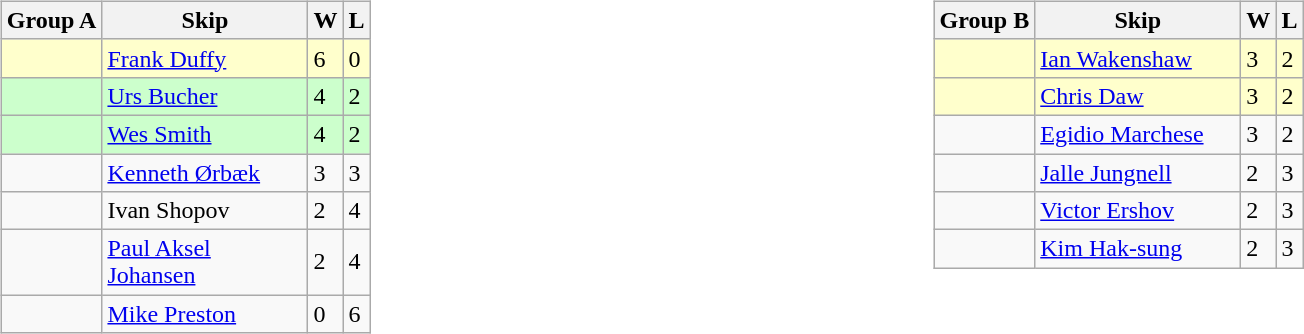<table>
<tr>
<td valign=top width=10%><br><table class=wikitable>
<tr>
<th>Group A</th>
<th width=130>Skip</th>
<th>W</th>
<th>L</th>
</tr>
<tr bgcolor=#ffffcc>
<td></td>
<td><a href='#'>Frank Duffy</a></td>
<td>6</td>
<td>0</td>
</tr>
<tr bgcolor=#ccffcc>
<td></td>
<td><a href='#'>Urs Bucher</a></td>
<td>4</td>
<td>2</td>
</tr>
<tr bgcolor=#ccffcc>
<td></td>
<td><a href='#'>Wes Smith</a></td>
<td>4</td>
<td>2</td>
</tr>
<tr>
<td></td>
<td><a href='#'>Kenneth Ørbæk</a></td>
<td>3</td>
<td>3</td>
</tr>
<tr>
<td></td>
<td>Ivan Shopov</td>
<td>2</td>
<td>4</td>
</tr>
<tr>
<td></td>
<td><a href='#'>Paul Aksel Johansen</a></td>
<td>2</td>
<td>4</td>
</tr>
<tr>
<td></td>
<td><a href='#'>Mike Preston</a></td>
<td>0</td>
<td>6</td>
</tr>
</table>
</td>
<td valign=top width=10%><br><table class=wikitable>
<tr>
<th>Group B</th>
<th width=130>Skip</th>
<th>W</th>
<th>L</th>
</tr>
<tr bgcolor=#ffffcc>
<td></td>
<td><a href='#'>Ian Wakenshaw</a></td>
<td>3</td>
<td>2</td>
</tr>
<tr bgcolor=#ffffcc>
<td></td>
<td><a href='#'>Chris Daw</a></td>
<td>3</td>
<td>2</td>
</tr>
<tr>
<td></td>
<td><a href='#'>Egidio Marchese</a></td>
<td>3</td>
<td>2</td>
</tr>
<tr>
<td></td>
<td><a href='#'>Jalle Jungnell</a></td>
<td>2</td>
<td>3</td>
</tr>
<tr>
<td></td>
<td><a href='#'>Victor Ershov</a></td>
<td>2</td>
<td>3</td>
</tr>
<tr>
<td></td>
<td><a href='#'>Kim Hak-sung</a></td>
<td>2</td>
<td>3</td>
</tr>
</table>
</td>
</tr>
</table>
